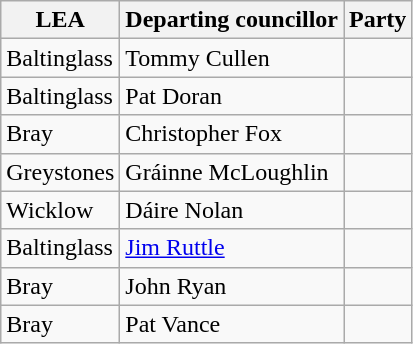<table class="wikitable">
<tr>
<th>LEA</th>
<th>Departing councillor</th>
<th colspan="2">Party</th>
</tr>
<tr>
<td>Baltinglass</td>
<td>Tommy Cullen</td>
<td></td>
</tr>
<tr>
<td>Baltinglass</td>
<td>Pat Doran</td>
<td></td>
</tr>
<tr>
<td>Bray</td>
<td>Christopher Fox</td>
<td></td>
</tr>
<tr>
<td>Greystones</td>
<td>Gráinne McLoughlin</td>
<td></td>
</tr>
<tr>
<td>Wicklow</td>
<td>Dáire Nolan</td>
<td></td>
</tr>
<tr>
<td>Baltinglass</td>
<td><a href='#'>Jim Ruttle</a></td>
<td></td>
</tr>
<tr>
<td>Bray</td>
<td>John Ryan</td>
<td></td>
</tr>
<tr>
<td>Bray</td>
<td>Pat Vance</td>
<td></td>
</tr>
</table>
